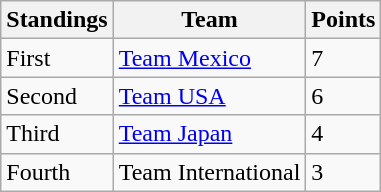<table class="wikitable sortable">
<tr>
<th>Standings</th>
<th>Team</th>
<th>Points</th>
</tr>
<tr>
<td>First</td>
<td> <a href='#'>Team Mexico</a></td>
<td>7</td>
</tr>
<tr>
<td>Second</td>
<td> <a href='#'>Team USA</a></td>
<td>6</td>
</tr>
<tr>
<td>Third</td>
<td> <a href='#'>Team Japan</a></td>
<td>4</td>
</tr>
<tr>
<td>Fourth</td>
<td> Team International</td>
<td>3</td>
</tr>
</table>
